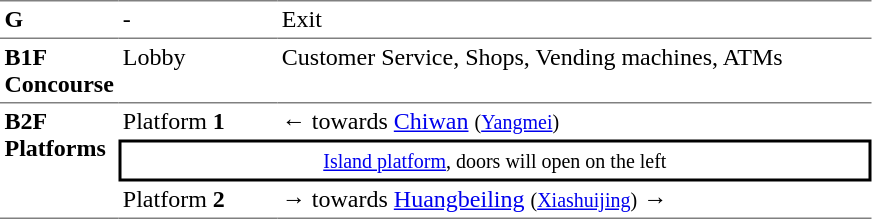<table table border=0 cellspacing=0 cellpadding=3>
<tr>
<td style="border-top:solid 1px gray;" width=50 valign=top><strong>G</strong></td>
<td style="border-top:solid 1px gray;" width=100 valign=top>-</td>
<td style="border-top:solid 1px gray;" width=390 valign=top>Exit</td>
</tr>
<tr>
<td style="border-bottom:solid 1px gray; border-top:solid 1px gray;" valign=top width=50><strong>B1F<br>Concourse</strong></td>
<td style="border-bottom:solid 1px gray; border-top:solid 1px gray;" valign=top width=100>Lobby</td>
<td style="border-bottom:solid 1px gray; border-top:solid 1px gray;" valign=top width=390>Customer Service, Shops, Vending machines, ATMs</td>
</tr>
<tr>
<td style="border-bottom:solid 1px gray;" rowspan=4 valign=top><strong>B2F<br>Platforms</strong></td>
<td>Platform <strong>1</strong></td>
<td>←  towards <a href='#'>Chiwan</a> <small>(<a href='#'>Yangmei</a>)</small></td>
</tr>
<tr>
<td style="border-right:solid 2px black;border-left:solid 2px black;border-top:solid 2px black;border-bottom:solid 2px black;text-align:center;" colspan=2><small><a href='#'>Island platform</a>, doors will open on the left</small></td>
</tr>
<tr>
<td style="border-bottom:solid 1px gray;">Platform <strong>2</strong></td>
<td style="border-bottom:solid 1px gray;"><span>→</span>  towards <a href='#'>Huangbeiling</a> <small>(<a href='#'>Xiashuijing</a>)</small> →</td>
</tr>
</table>
